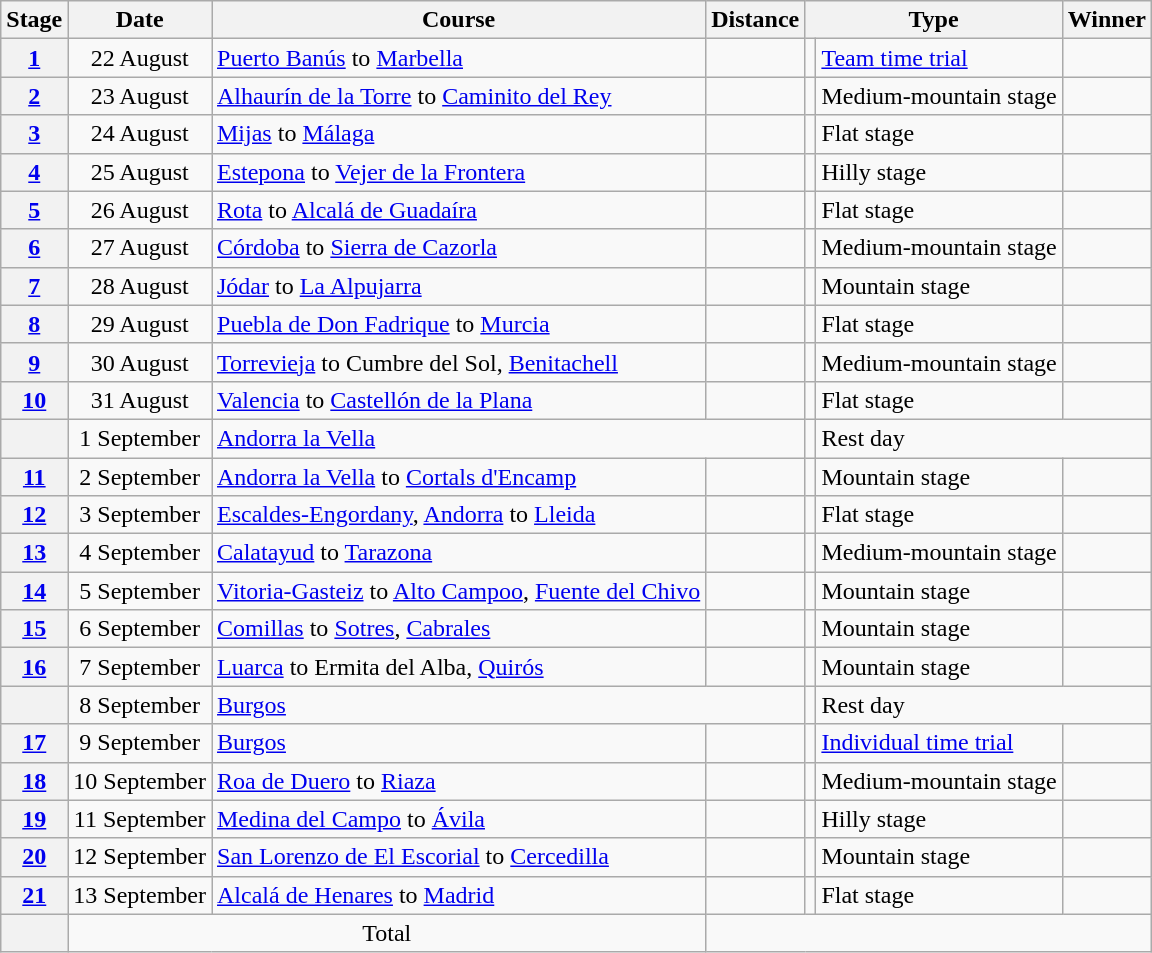<table class="wikitable">
<tr>
<th scope="col">Stage</th>
<th scope="col">Date</th>
<th scope="col">Course</th>
<th scope="col">Distance</th>
<th scope="col" colspan="2">Type</th>
<th scope="col">Winner</th>
</tr>
<tr>
<th scope="row" style="text-align:center;"><a href='#'>1</a></th>
<td style="text-align:center;">22 August</td>
<td><a href='#'>Puerto Banús</a> to <a href='#'>Marbella</a></td>
<td style="text-align:center;"></td>
<td></td>
<td><a href='#'>Team time trial</a></td>
<td> </td>
</tr>
<tr>
<th scope="row" style="text-align:center;"><a href='#'>2</a></th>
<td style="text-align:center;">23 August</td>
<td><a href='#'>Alhaurín de la Torre</a> to <a href='#'>Caminito del Rey</a></td>
<td style="text-align:center;"></td>
<td></td>
<td>Medium-mountain stage</td>
<td></td>
</tr>
<tr>
<th scope="row" style="text-align:center;"><a href='#'>3</a></th>
<td style="text-align:center;">24 August</td>
<td><a href='#'>Mijas</a> to <a href='#'>Málaga</a></td>
<td style="text-align:center;"></td>
<td></td>
<td>Flat stage</td>
<td></td>
</tr>
<tr>
<th scope="row" style="text-align:center;"><a href='#'>4</a></th>
<td style="text-align:center;">25 August</td>
<td><a href='#'>Estepona</a> to <a href='#'>Vejer de la Frontera</a></td>
<td style="text-align:center;"></td>
<td></td>
<td>Hilly stage</td>
<td></td>
</tr>
<tr>
<th scope="row" style="text-align:center;"><a href='#'>5</a></th>
<td style="text-align:center;">26 August</td>
<td><a href='#'>Rota</a> to <a href='#'>Alcalá de Guadaíra</a></td>
<td style="text-align:center;"></td>
<td></td>
<td>Flat stage</td>
<td></td>
</tr>
<tr>
<th scope="row" style="text-align:center;"><a href='#'>6</a></th>
<td style="text-align:center;">27 August</td>
<td><a href='#'>Córdoba</a> to <a href='#'>Sierra de Cazorla</a></td>
<td style="text-align:center;"></td>
<td></td>
<td>Medium-mountain stage</td>
<td></td>
</tr>
<tr>
<th scope="row" style="text-align:center;"><a href='#'>7</a></th>
<td style="text-align:center;">28 August</td>
<td><a href='#'>Jódar</a> to <a href='#'>La Alpujarra</a></td>
<td style="text-align:center;"></td>
<td></td>
<td>Mountain stage</td>
<td></td>
</tr>
<tr>
<th scope="row" style="text-align:center;"><a href='#'>8</a></th>
<td style="text-align:center;">29 August</td>
<td><a href='#'>Puebla de Don Fadrique</a> to <a href='#'>Murcia</a></td>
<td style="text-align:center;"></td>
<td></td>
<td>Flat stage</td>
<td></td>
</tr>
<tr>
<th scope="row" style="text-align:center;"><a href='#'>9</a></th>
<td style="text-align:center;">30 August</td>
<td><a href='#'>Torrevieja</a> to Cumbre del Sol, <a href='#'>Benitachell</a></td>
<td style="text-align:center;"></td>
<td></td>
<td>Medium-mountain stage</td>
<td></td>
</tr>
<tr>
<th scope="row" style="text-align:center;"><a href='#'>10</a></th>
<td style="text-align:center;">31 August</td>
<td><a href='#'>Valencia</a> to <a href='#'>Castellón de la Plana</a></td>
<td style="text-align:center;"></td>
<td></td>
<td>Flat stage</td>
<td></td>
</tr>
<tr>
<th scope="row"></th>
<td style="text-align:center;">1 September</td>
<td colspan="2"><a href='#'>Andorra la Vella</a></td>
<td></td>
<td colspan="2">Rest day</td>
</tr>
<tr>
<th scope="row" style="text-align:center;"><a href='#'>11</a></th>
<td style="text-align:center;">2 September</td>
<td><a href='#'>Andorra la Vella</a> to <a href='#'>Cortals d'Encamp</a></td>
<td style="text-align:center;"></td>
<td></td>
<td>Mountain stage</td>
<td></td>
</tr>
<tr>
<th scope="row" style="text-align:center;"><a href='#'>12</a></th>
<td style="text-align:center;">3 September</td>
<td><a href='#'>Escaldes-Engordany</a>, <a href='#'>Andorra</a> to <a href='#'>Lleida</a></td>
<td style="text-align:center;"></td>
<td></td>
<td>Flat stage</td>
<td></td>
</tr>
<tr>
<th scope="row" style="text-align:center;"><a href='#'>13</a></th>
<td style="text-align:center;">4 September</td>
<td><a href='#'>Calatayud</a> to <a href='#'>Tarazona</a></td>
<td style="text-align:center;"></td>
<td></td>
<td>Medium-mountain stage</td>
<td></td>
</tr>
<tr>
<th scope="row" style="text-align:center;"><a href='#'>14</a></th>
<td style="text-align:center;">5 September</td>
<td><a href='#'>Vitoria-Gasteiz</a> to <a href='#'>Alto Campoo</a>, <a href='#'>Fuente del Chivo</a></td>
<td style="text-align:center;"></td>
<td></td>
<td>Mountain stage</td>
<td></td>
</tr>
<tr>
<th scope="row" style="text-align:center;"><a href='#'>15</a></th>
<td style="text-align:center;">6 September</td>
<td><a href='#'>Comillas</a> to <a href='#'>Sotres</a>, <a href='#'>Cabrales</a></td>
<td style="text-align:center;"></td>
<td></td>
<td>Mountain stage</td>
<td></td>
</tr>
<tr>
<th scope="row" style="text-align:center;"><a href='#'>16</a></th>
<td style="text-align:center;">7 September</td>
<td><a href='#'>Luarca</a> to Ermita del Alba, <a href='#'>Quirós</a></td>
<td style="text-align:center;"></td>
<td></td>
<td>Mountain stage</td>
<td></td>
</tr>
<tr>
<th scope="row"></th>
<td style="text-align:center;">8 September</td>
<td colspan="2"><a href='#'>Burgos</a></td>
<td></td>
<td colspan="2">Rest day</td>
</tr>
<tr>
<th scope="row" style="text-align:center;"><a href='#'>17</a></th>
<td style="text-align:center;">9 September</td>
<td><a href='#'>Burgos</a></td>
<td style="text-align:center;"></td>
<td></td>
<td><a href='#'>Individual time trial</a></td>
<td></td>
</tr>
<tr>
<th scope="row" style="text-align:center;"><a href='#'>18</a></th>
<td style="text-align:center;">10 September</td>
<td><a href='#'>Roa de Duero</a> to <a href='#'>Riaza</a></td>
<td style="text-align:center;"></td>
<td></td>
<td>Medium-mountain stage</td>
<td></td>
</tr>
<tr>
<th scope="row" style="text-align:center;"><a href='#'>19</a></th>
<td style="text-align:center;">11 September</td>
<td><a href='#'>Medina del Campo</a> to <a href='#'>Ávila</a></td>
<td style="text-align:center;"></td>
<td></td>
<td>Hilly stage</td>
<td></td>
</tr>
<tr>
<th scope="row" style="text-align:center;"><a href='#'>20</a></th>
<td style="text-align:center;">12 September</td>
<td><a href='#'>San Lorenzo de El Escorial</a> to <a href='#'>Cercedilla</a></td>
<td style="text-align:center;"></td>
<td></td>
<td>Mountain stage</td>
<td></td>
</tr>
<tr>
<th scope="row" style="text-align:center;"><a href='#'>21</a></th>
<td style="text-align:center;">13 September</td>
<td><a href='#'>Alcalá de Henares</a> to <a href='#'>Madrid</a></td>
<td style="text-align:center;"></td>
<td></td>
<td>Flat stage</td>
<td></td>
</tr>
<tr>
<th scope="row"></th>
<td colspan="2" style="text-align:center">Total</td>
<td colspan="5" style="text-align:center"></td>
</tr>
</table>
